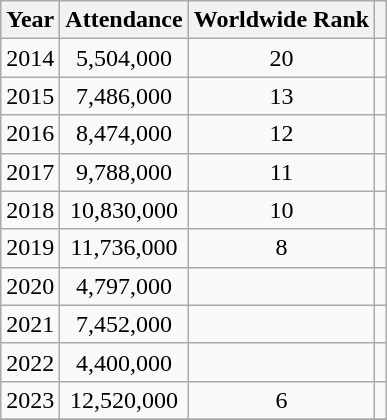<table class="wikitable sortable" style="text-align:center">
<tr>
<th scope="col">Year</th>
<th scope="col">Attendance</th>
<th scope="col">Worldwide Rank</th>
<th scope="col" class="unsortable"></th>
</tr>
<tr>
<td>2014</td>
<td>5,504,000</td>
<td>20</td>
<td></td>
</tr>
<tr>
<td>2015</td>
<td>7,486,000</td>
<td>13</td>
<td></td>
</tr>
<tr>
<td>2016</td>
<td>8,474,000</td>
<td>12</td>
<td></td>
</tr>
<tr>
<td>2017</td>
<td>9,788,000</td>
<td>11</td>
<td></td>
</tr>
<tr>
<td>2018</td>
<td>10,830,000</td>
<td>10</td>
<td></td>
</tr>
<tr>
<td>2019</td>
<td>11,736,000</td>
<td>8</td>
<td></td>
</tr>
<tr>
<td>2020</td>
<td>4,797,000</td>
<td></td>
<td></td>
</tr>
<tr>
<td>2021</td>
<td>7,452,000</td>
<td></td>
<td></td>
</tr>
<tr>
<td>2022</td>
<td>4,400,000</td>
<td></td>
<td></td>
</tr>
<tr>
<td>2023</td>
<td>12,520,000</td>
<td>6</td>
<td></td>
</tr>
<tr>
</tr>
</table>
